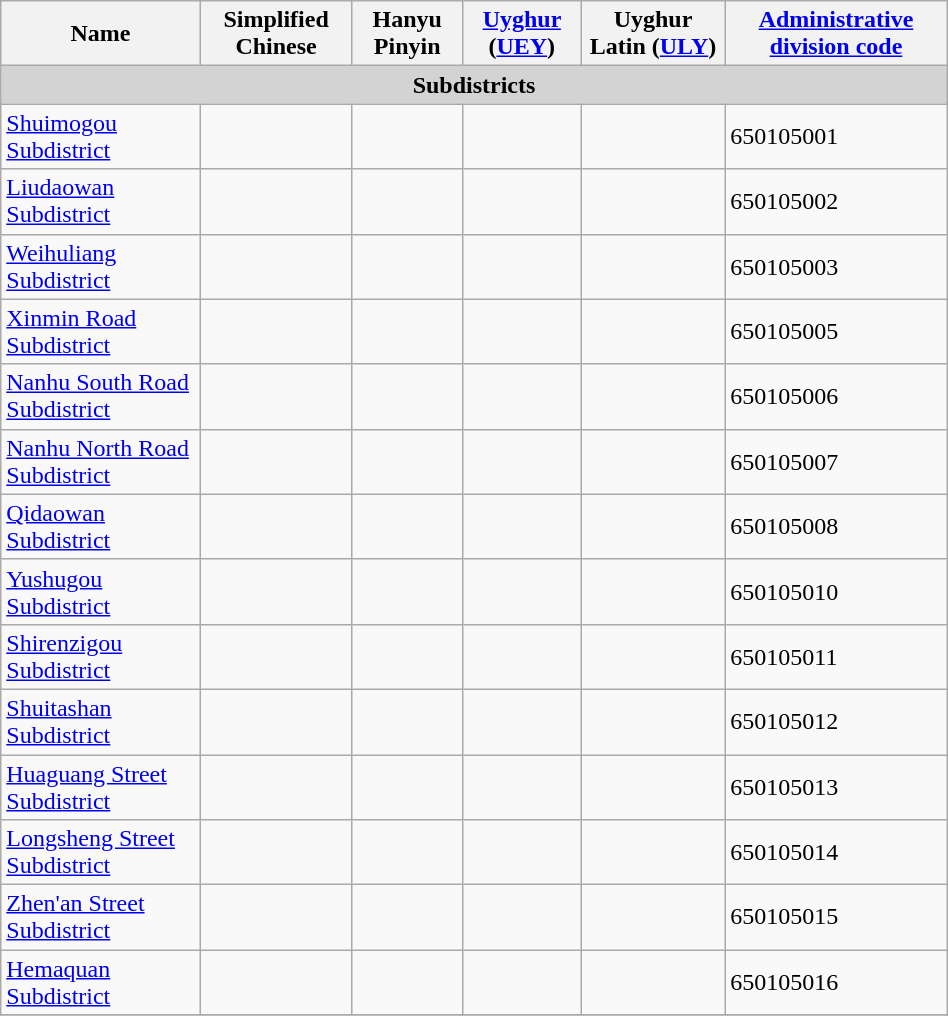<table class="wikitable" align="center" style="width:50%; border="1">
<tr>
<th>Name</th>
<th>Simplified Chinese</th>
<th>Hanyu Pinyin</th>
<th><a href='#'>Uyghur</a> (<a href='#'>UEY</a>)</th>
<th>Uyghur Latin (<a href='#'>ULY</a>)</th>
<th><a href='#'>Administrative division code</a></th>
</tr>
<tr>
<td colspan="7"  style="text-align:center; background:#d3d3d3;"><strong>Subdistricts</strong></td>
</tr>
<tr --------->
<td><a href='#'>Shuimogou Subdistrict</a></td>
<td></td>
<td></td>
<td></td>
<td></td>
<td>650105001</td>
</tr>
<tr>
<td><a href='#'>Liudaowan Subdistrict</a></td>
<td></td>
<td></td>
<td></td>
<td></td>
<td>650105002</td>
</tr>
<tr>
<td><a href='#'>Weihuliang Subdistrict</a></td>
<td></td>
<td></td>
<td></td>
<td></td>
<td>650105003</td>
</tr>
<tr>
<td><a href='#'>Xinmin Road Subdistrict</a></td>
<td></td>
<td></td>
<td></td>
<td></td>
<td>650105005</td>
</tr>
<tr>
<td><a href='#'>Nanhu South Road Subdistrict</a></td>
<td></td>
<td></td>
<td></td>
<td></td>
<td>650105006</td>
</tr>
<tr>
<td><a href='#'>Nanhu North Road Subdistrict</a></td>
<td></td>
<td></td>
<td></td>
<td></td>
<td>650105007</td>
</tr>
<tr>
<td><a href='#'>Qidaowan Subdistrict</a></td>
<td></td>
<td></td>
<td></td>
<td></td>
<td>650105008</td>
</tr>
<tr>
<td><a href='#'>Yushugou Subdistrict</a></td>
<td></td>
<td></td>
<td></td>
<td></td>
<td>650105010</td>
</tr>
<tr>
<td><a href='#'>Shirenzigou Subdistrict</a></td>
<td></td>
<td></td>
<td></td>
<td></td>
<td>650105011</td>
</tr>
<tr>
<td><a href='#'>Shuitashan Subdistrict</a></td>
<td></td>
<td></td>
<td></td>
<td></td>
<td>650105012</td>
</tr>
<tr>
<td><a href='#'>Huaguang Street Subdistrict</a></td>
<td></td>
<td></td>
<td></td>
<td></td>
<td>650105013</td>
</tr>
<tr>
<td><a href='#'>Longsheng Street Subdistrict</a></td>
<td></td>
<td></td>
<td></td>
<td></td>
<td>650105014</td>
</tr>
<tr>
<td><a href='#'>Zhen'an Street Subdistrict</a></td>
<td></td>
<td></td>
<td></td>
<td></td>
<td>650105015</td>
</tr>
<tr>
<td><a href='#'>Hemaquan Subdistrict</a></td>
<td></td>
<td></td>
<td></td>
<td></td>
<td>650105016</td>
</tr>
<tr>
</tr>
</table>
